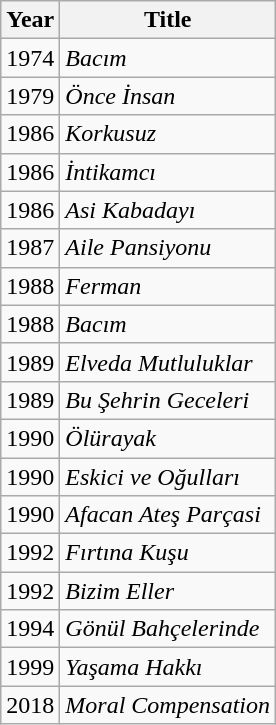<table class="wikitable">
<tr>
<th>Year</th>
<th>Title</th>
</tr>
<tr>
<td>1974</td>
<td><em>Bacım</em></td>
</tr>
<tr>
<td>1979</td>
<td><em>Önce İnsan</em></td>
</tr>
<tr>
<td>1986</td>
<td><em>Korkusuz</em></td>
</tr>
<tr>
<td>1986</td>
<td><em>İntikamcı</em></td>
</tr>
<tr>
<td>1986</td>
<td><em>Asi Kabadayı</em></td>
</tr>
<tr>
<td>1987</td>
<td><em>Aile Pansiyonu</em></td>
</tr>
<tr>
<td>1988</td>
<td><em>Ferman</em></td>
</tr>
<tr>
<td>1988</td>
<td><em>Bacım</em></td>
</tr>
<tr>
<td>1989</td>
<td><em>Elveda Mutluluklar</em></td>
</tr>
<tr>
<td>1989</td>
<td><em>Bu Şehrin Geceleri</em></td>
</tr>
<tr>
<td>1990</td>
<td><em>Ölürayak</em></td>
</tr>
<tr>
<td>1990</td>
<td><em>Eskici ve Oğulları</em></td>
</tr>
<tr>
<td>1990</td>
<td><em>Afacan Ateş Parçasi</em></td>
</tr>
<tr>
<td>1992</td>
<td><em>Fırtına Kuşu</em></td>
</tr>
<tr>
<td>1992</td>
<td><em>Bizim Eller</em></td>
</tr>
<tr>
<td>1994</td>
<td><em>Gönül Bahçelerinde</em></td>
</tr>
<tr>
<td>1999</td>
<td><em>Yaşama Hakkı</em></td>
</tr>
<tr>
<td>2018</td>
<td><em>Moral Compensation</em></td>
</tr>
</table>
